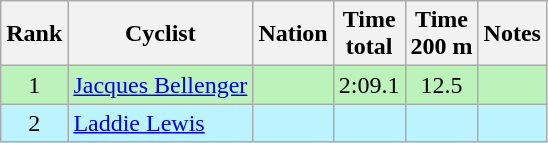<table class="wikitable sortable" style="text-align:center">
<tr>
<th>Rank</th>
<th>Cyclist</th>
<th>Nation</th>
<th>Time<br>total</th>
<th>Time<br>200 m</th>
<th>Notes</th>
</tr>
<tr bgcolor=bbf3bb>
<td>1</td>
<td align=left><a href='#'>Jacques Bellenger</a></td>
<td align=left></td>
<td>2:09.1</td>
<td>12.5</td>
<td></td>
</tr>
<tr bgcolor=bbf3ff>
<td>2</td>
<td align=left><a href='#'>Laddie Lewis</a></td>
<td align=left></td>
<td></td>
<td></td>
<td></td>
</tr>
</table>
